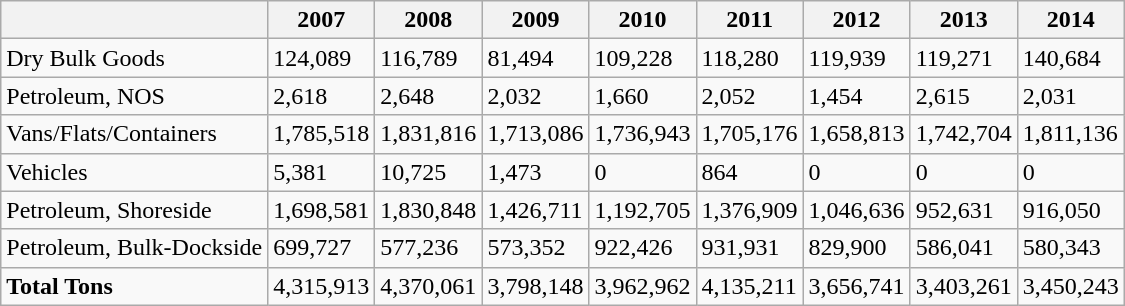<table class="wikitable">
<tr>
<th></th>
<th>2007</th>
<th>2008</th>
<th>2009</th>
<th>2010</th>
<th>2011</th>
<th>2012</th>
<th>2013</th>
<th>2014</th>
</tr>
<tr>
<td>Dry Bulk Goods</td>
<td>124,089</td>
<td>116,789</td>
<td>81,494</td>
<td>109,228</td>
<td>118,280</td>
<td>119,939</td>
<td>119,271</td>
<td>140,684</td>
</tr>
<tr>
<td>Petroleum, NOS</td>
<td>2,618</td>
<td>2,648</td>
<td>2,032</td>
<td>1,660</td>
<td>2,052</td>
<td>1,454</td>
<td>2,615</td>
<td>2,031</td>
</tr>
<tr>
<td>Vans/Flats/Containers</td>
<td>1,785,518</td>
<td>1,831,816</td>
<td>1,713,086</td>
<td>1,736,943</td>
<td>1,705,176</td>
<td>1,658,813</td>
<td>1,742,704</td>
<td>1,811,136</td>
</tr>
<tr>
<td>Vehicles</td>
<td>5,381</td>
<td>10,725</td>
<td>1,473</td>
<td>0</td>
<td>864</td>
<td>0</td>
<td>0</td>
<td>0</td>
</tr>
<tr>
<td>Petroleum, Shoreside</td>
<td>1,698,581</td>
<td>1,830,848</td>
<td>1,426,711</td>
<td>1,192,705</td>
<td>1,376,909</td>
<td>1,046,636</td>
<td>952,631</td>
<td>916,050</td>
</tr>
<tr>
<td>Petroleum, Bulk-Dockside</td>
<td>699,727</td>
<td>577,236</td>
<td>573,352</td>
<td>922,426</td>
<td>931,931</td>
<td>829,900</td>
<td>586,041</td>
<td>580,343</td>
</tr>
<tr>
<td><strong>Total Tons</strong></td>
<td>4,315,913</td>
<td>4,370,061</td>
<td>3,798,148</td>
<td>3,962,962</td>
<td>4,135,211</td>
<td>3,656,741</td>
<td>3,403,261</td>
<td>3,450,243</td>
</tr>
</table>
